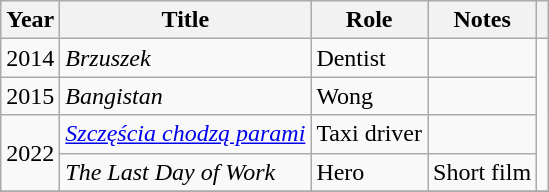<table class="wikitable plainrowheaders sortable">
<tr>
<th scope="col">Year</th>
<th scope="col">Title</th>
<th scope="col">Role</th>
<th scope="col" class="unsortable">Notes</th>
<th scope="col" class="unsortable"></th>
</tr>
<tr>
<td>2014</td>
<td><em>Brzuszek</em></td>
<td>Dentist</td>
<td></td>
<td rowspan=4></td>
</tr>
<tr>
<td>2015</td>
<td><em>Bangistan</em></td>
<td>Wong</td>
<td></td>
</tr>
<tr>
<td rowspan=2>2022</td>
<td><em><a href='#'>Szczęścia chodzą parami</a></em></td>
<td>Taxi driver</td>
<td></td>
</tr>
<tr>
<td><em>The Last Day of Work</em></td>
<td>Hero</td>
<td>Short film</td>
</tr>
<tr>
</tr>
</table>
